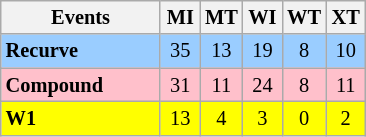<table class="wikitable" style="font-size:85%; ">
<tr>
<th width=100>Events</th>
<th width=20>MI</th>
<th width=20>MT</th>
<th width=20>WI</th>
<th width=20>WT</th>
<th width=20>XT</th>
</tr>
<tr bgcolor=#9acdff>
<td><strong>Recurve</strong></td>
<td align=center>35</td>
<td align=center>13</td>
<td align=center>19</td>
<td align=center>8</td>
<td align=center>10</td>
</tr>
<tr bgcolor=pink>
<td><strong>Compound</strong></td>
<td align=center>31</td>
<td align=center>11</td>
<td align=center>24</td>
<td align=center>8</td>
<td align=center>11</td>
</tr>
<tr bgcolor=yellow>
<td><strong>W1</strong></td>
<td align=center>13</td>
<td align=center>4</td>
<td align=center>3</td>
<td align=center>0</td>
<td align=center>2</td>
</tr>
</table>
